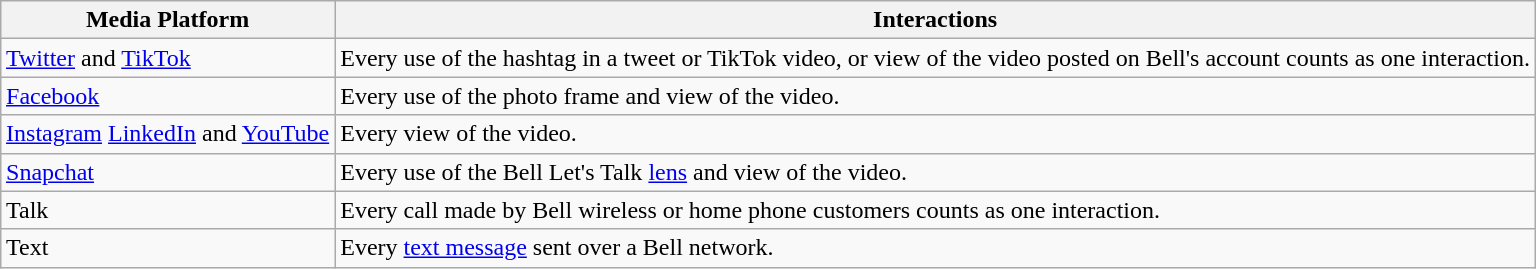<table class="wikitable" style="margin-left: auto; margin-right: auto; border: none;">
<tr>
<th>Media Platform</th>
<th>Interactions</th>
</tr>
<tr>
<td><a href='#'>Twitter</a> and <a href='#'>TikTok</a></td>
<td>Every use of the hashtag in a tweet or TikTok video, or view of the video posted on Bell's account counts as one interaction.</td>
</tr>
<tr>
<td><a href='#'>Facebook</a></td>
<td>Every use of the photo frame and view of the video.</td>
</tr>
<tr>
<td><a href='#'>Instagram</a> <a href='#'>LinkedIn</a> and <a href='#'>YouTube</a></td>
<td>Every view of the video.</td>
</tr>
<tr>
<td><a href='#'>Snapchat</a></td>
<td>Every use of the Bell Let's Talk <a href='#'>lens</a> and view of the video.</td>
</tr>
<tr>
<td>Talk</td>
<td>Every call made by Bell wireless or home phone customers counts as one interaction.</td>
</tr>
<tr>
<td>Text</td>
<td>Every <a href='#'>text message</a> sent over a Bell network.</td>
</tr>
</table>
